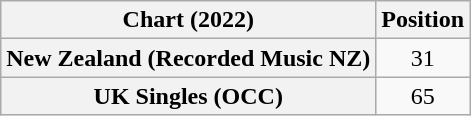<table class="wikitable plainrowheaders" style="text-align:center">
<tr>
<th scope="col">Chart (2022)</th>
<th scope="col">Position</th>
</tr>
<tr>
<th scope="row">New Zealand (Recorded Music NZ)</th>
<td>31</td>
</tr>
<tr>
<th scope="row">UK Singles (OCC)</th>
<td>65</td>
</tr>
</table>
